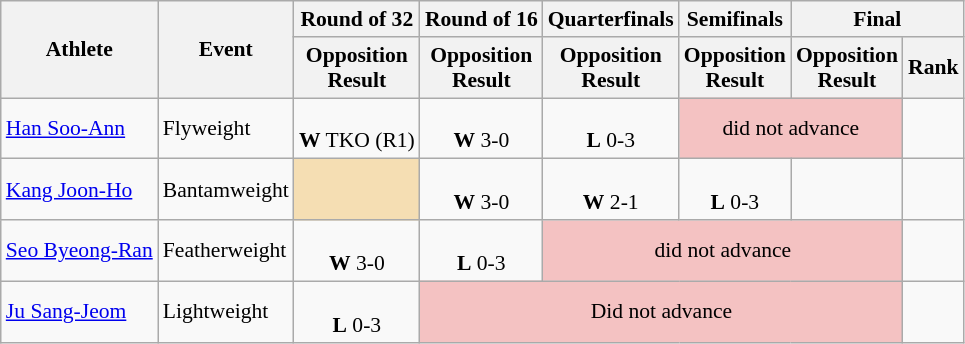<table class="wikitable" style="font-size:90%">
<tr>
<th rowspan="2">Athlete</th>
<th rowspan="2">Event</th>
<th>Round of 32</th>
<th>Round of 16</th>
<th>Quarterfinals</th>
<th>Semifinals</th>
<th colspan="2">Final</th>
</tr>
<tr>
<th>Opposition<br>Result</th>
<th>Opposition<br>Result</th>
<th>Opposition<br>Result</th>
<th>Opposition<br>Result</th>
<th>Opposition<br>Result</th>
<th>Rank</th>
</tr>
<tr>
<td><a href='#'>Han Soo-Ann</a></td>
<td>Flyweight</td>
<td align=center> <br> <strong>W</strong> TKO (R1)</td>
<td align=center> <br> <strong>W</strong> 3-0</td>
<td align=center> <br> <strong>L</strong> 0-3</td>
<td bgcolor="f4c2c2" colspan=2 align="center">did not advance</td>
<td></td>
</tr>
<tr>
<td><a href='#'>Kang Joon-Ho</a></td>
<td>Bantamweight</td>
<td colspan="1" bgcolor="wheat"></td>
<td align=center> <br> <strong>W</strong> 3-0</td>
<td align=center> <br> <strong>W</strong> 2-1</td>
<td align=center> <br> <strong>L</strong> 0-3</td>
<td></td>
<td align=center></td>
</tr>
<tr>
<td><a href='#'>Seo Byeong-Ran</a></td>
<td>Featherweight</td>
<td align=center> <br> <strong>W</strong> 3-0</td>
<td align=center> <br> <strong>L</strong> 0-3</td>
<td bgcolor="f4c2c2" colspan=3 align="center">did not advance</td>
<td align=center></td>
</tr>
<tr>
<td><a href='#'>Ju Sang-Jeom</a></td>
<td>Lightweight</td>
<td align=center> <br> <strong>L</strong> 0-3</td>
<td align=center colspan="4" bgcolor="f4c2c2">Did not advance</td>
<td align=center></td>
</tr>
</table>
